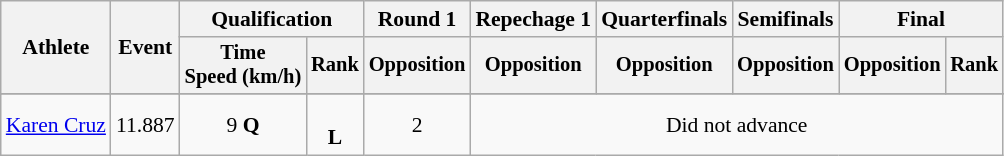<table class="wikitable" style="font-size:90%">
<tr>
<th rowspan=2>Athlete</th>
<th rowspan=2>Event</th>
<th colspan=2>Qualification</th>
<th>Round 1</th>
<th>Repechage 1</th>
<th>Quarterfinals</th>
<th>Semifinals</th>
<th colspan=2>Final</th>
</tr>
<tr style="font-size:95%">
<th>Time<br>Speed (km/h)</th>
<th>Rank</th>
<th>Opposition</th>
<th>Opposition</th>
<th>Opposition</th>
<th>Opposition</th>
<th>Opposition</th>
<th>Rank</th>
</tr>
<tr align=center>
</tr>
<tr align=center>
<td align=left><a href='#'>Karen Cruz</a></td>
<td>11.887</td>
<td>9 <strong>Q</strong></td>
<td><br><strong>L</strong></td>
<td>2</td>
<td colspan=5>Did not advance</td>
</tr>
</table>
